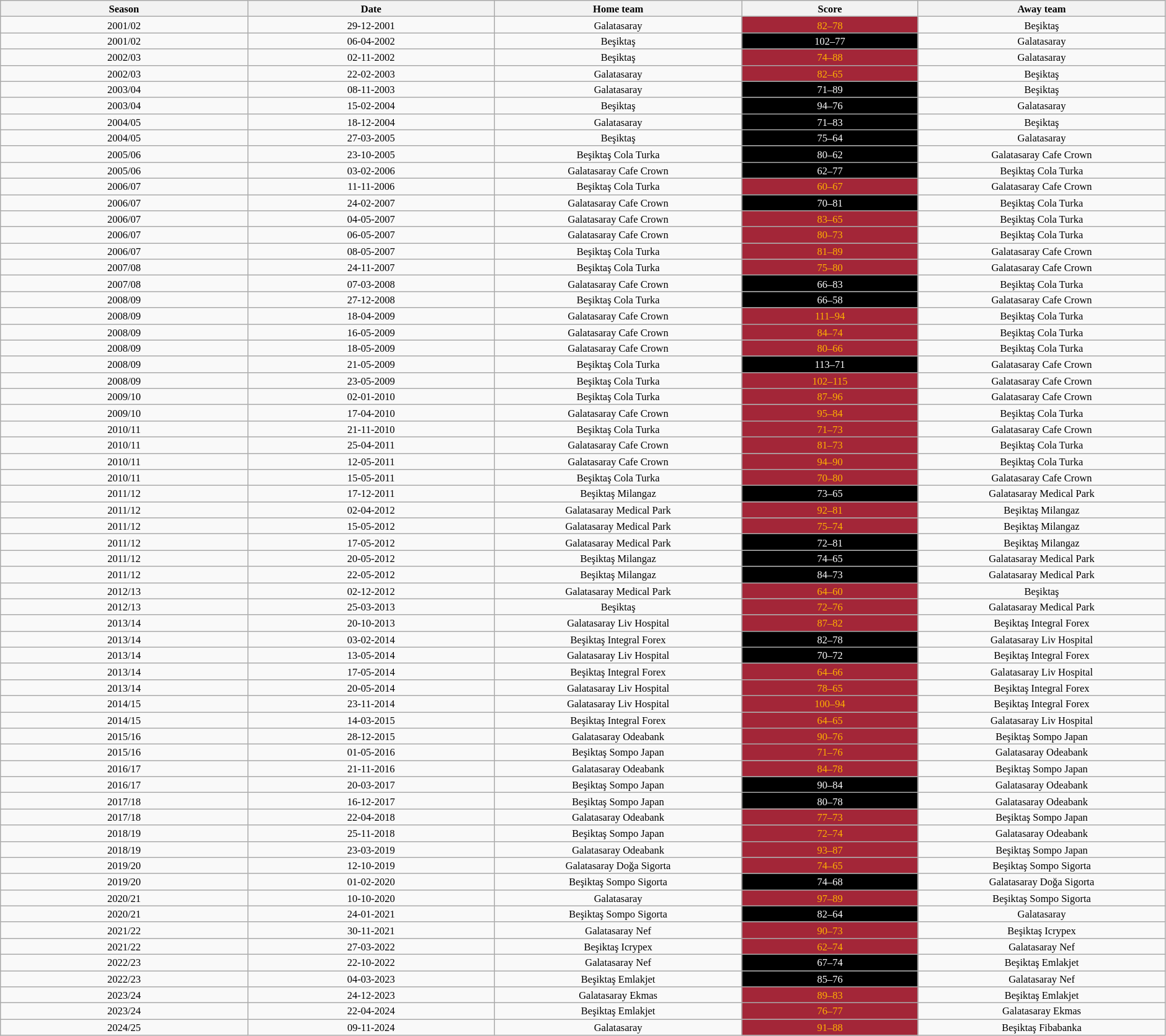<table class="wikitable" style="text-align: center; width=20%; font-size: 11px">
<tr>
<th rowspan=1 width=7%><strong>Season</strong></th>
<th rowspan=1 width=7%><strong>Date</strong></th>
<th rowspan=1 width=7%><strong>Home team</strong></th>
<th rowspan=1 width=5%><strong>Score</strong></th>
<th rowspan=1 width=7%><strong>Away team</strong></th>
</tr>
<tr>
<td>2001/02</td>
<td>29-12-2001</td>
<td>Galatasaray</td>
<td style="background:#A32638; color:#FFB300;">82–78</td>
<td>Beşiktaş</td>
</tr>
<tr>
<td>2001/02</td>
<td>06-04-2002</td>
<td>Beşiktaş</td>
<td style="background:black; color:white;">102–77</td>
<td>Galatasaray</td>
</tr>
<tr>
<td>2002/03</td>
<td>02-11-2002</td>
<td>Beşiktaş</td>
<td style="background:#A32638; color:#FFB300;">74–88</td>
<td>Galatasaray</td>
</tr>
<tr>
<td>2002/03</td>
<td>22-02-2003</td>
<td>Galatasaray</td>
<td style="background:#A32638; color:#FFB300;">82–65</td>
<td>Beşiktaş</td>
</tr>
<tr>
<td>2003/04</td>
<td>08-11-2003</td>
<td>Galatasaray</td>
<td style="background:black; color:white;">71–89</td>
<td>Beşiktaş</td>
</tr>
<tr>
<td>2003/04</td>
<td>15-02-2004</td>
<td>Beşiktaş</td>
<td style="background:black; color:white;">94–76</td>
<td>Galatasaray</td>
</tr>
<tr>
<td>2004/05</td>
<td>18-12-2004</td>
<td>Galatasaray</td>
<td style="background:black; color:white;">71–83</td>
<td>Beşiktaş</td>
</tr>
<tr>
<td>2004/05</td>
<td>27-03-2005</td>
<td>Beşiktaş</td>
<td style="background:black; color:white;">75–64</td>
<td>Galatasaray</td>
</tr>
<tr>
<td>2005/06</td>
<td>23-10-2005</td>
<td>Beşiktaş Cola Turka</td>
<td style="background:black; color:white;">80–62</td>
<td>Galatasaray Cafe Crown</td>
</tr>
<tr>
<td>2005/06</td>
<td>03-02-2006</td>
<td>Galatasaray Cafe Crown</td>
<td style="background:black; color:white;">62–77</td>
<td>Beşiktaş Cola Turka</td>
</tr>
<tr>
<td>2006/07</td>
<td>11-11-2006</td>
<td>Beşiktaş Cola Turka</td>
<td style="background:#A32638; color:#FFB300;">60–67</td>
<td>Galatasaray Cafe Crown</td>
</tr>
<tr>
<td>2006/07</td>
<td>24-02-2007</td>
<td>Galatasaray Cafe Crown</td>
<td style="background:black; color:white;">70–81</td>
<td>Beşiktaş Cola Turka</td>
</tr>
<tr>
<td>2006/07</td>
<td>04-05-2007</td>
<td>Galatasaray Cafe Crown</td>
<td style="background:#A32638; color:#FFB300;">83–65</td>
<td>Beşiktaş Cola Turka</td>
</tr>
<tr>
<td>2006/07</td>
<td>06-05-2007</td>
<td>Galatasaray Cafe Crown</td>
<td style="background:#A32638; color:#FFB300;">80–73</td>
<td>Beşiktaş Cola Turka</td>
</tr>
<tr>
<td>2006/07</td>
<td>08-05-2007</td>
<td>Beşiktaş Cola Turka</td>
<td style="background:#A32638; color:#FFB300;">81–89</td>
<td>Galatasaray Cafe Crown</td>
</tr>
<tr>
<td>2007/08</td>
<td>24-11-2007</td>
<td>Beşiktaş Cola Turka</td>
<td style="background:#A32638; color:#FFB300;">75–80</td>
<td>Galatasaray Cafe Crown</td>
</tr>
<tr>
<td>2007/08</td>
<td>07-03-2008</td>
<td>Galatasaray Cafe Crown</td>
<td style="background:black; color:white;">66–83</td>
<td>Beşiktaş Cola Turka</td>
</tr>
<tr>
<td>2008/09</td>
<td>27-12-2008</td>
<td>Beşiktaş Cola Turka</td>
<td style="background:black; color:white;">66–58</td>
<td>Galatasaray Cafe Crown</td>
</tr>
<tr>
<td>2008/09</td>
<td>18-04-2009</td>
<td>Galatasaray Cafe Crown</td>
<td style="background:#A32638; color:#FFB300;">111–94</td>
<td>Beşiktaş Cola Turka</td>
</tr>
<tr>
<td>2008/09</td>
<td>16-05-2009</td>
<td>Galatasaray Cafe Crown</td>
<td style="background:#A32638; color:#FFB300;">84–74</td>
<td>Beşiktaş Cola Turka</td>
</tr>
<tr>
<td>2008/09</td>
<td>18-05-2009</td>
<td>Galatasaray Cafe Crown</td>
<td style="background:#A32638; color:#FFB300;">80–66</td>
<td>Beşiktaş Cola Turka</td>
</tr>
<tr>
<td>2008/09</td>
<td>21-05-2009</td>
<td>Beşiktaş Cola Turka</td>
<td style="background:black; color:white;">113–71</td>
<td>Galatasaray Cafe Crown</td>
</tr>
<tr>
<td>2008/09</td>
<td>23-05-2009</td>
<td>Beşiktaş Cola Turka</td>
<td style="background:#A32638; color:#FFB300;">102–115</td>
<td>Galatasaray Cafe Crown</td>
</tr>
<tr>
<td>2009/10</td>
<td>02-01-2010</td>
<td>Beşiktaş Cola Turka</td>
<td style="background:#A32638; color:#FFB300;">87–96</td>
<td>Galatasaray Cafe Crown</td>
</tr>
<tr>
<td>2009/10</td>
<td>17-04-2010</td>
<td>Galatasaray Cafe Crown</td>
<td style="background:#A32638; color:#FFB300;">95–84</td>
<td>Beşiktaş Cola Turka</td>
</tr>
<tr>
<td>2010/11</td>
<td>21-11-2010</td>
<td>Beşiktaş Cola Turka</td>
<td style="background:#A32638; color:#FFB300;">71–73</td>
<td>Galatasaray Cafe Crown</td>
</tr>
<tr>
<td>2010/11</td>
<td>25-04-2011</td>
<td>Galatasaray Cafe Crown</td>
<td style="background:#A32638; color:#FFB300;">81–73</td>
<td>Beşiktaş Cola Turka</td>
</tr>
<tr>
<td>2010/11</td>
<td>12-05-2011</td>
<td>Galatasaray Cafe Crown</td>
<td style="background:#A32638; color:#FFB300;">94–90</td>
<td>Beşiktaş Cola Turka</td>
</tr>
<tr>
<td>2010/11</td>
<td>15-05-2011</td>
<td>Beşiktaş Cola Turka</td>
<td style="background:#A32638; color:#FFB300;">70–80</td>
<td>Galatasaray Cafe Crown</td>
</tr>
<tr>
<td>2011/12</td>
<td>17-12-2011</td>
<td>Beşiktaş Milangaz</td>
<td style="background:black; color:white;">73–65</td>
<td>Galatasaray Medical Park</td>
</tr>
<tr>
<td>2011/12</td>
<td>02-04-2012</td>
<td>Galatasaray Medical Park</td>
<td style="background:#A32638; color:#FFB300;">92–81</td>
<td>Beşiktaş Milangaz</td>
</tr>
<tr>
<td>2011/12</td>
<td>15-05-2012</td>
<td>Galatasaray Medical Park</td>
<td style="background:#A32638; color:#FFB300;">75–74</td>
<td>Beşiktaş Milangaz</td>
</tr>
<tr>
<td>2011/12</td>
<td>17-05-2012</td>
<td>Galatasaray Medical Park</td>
<td style="background:black; color:white;">72–81</td>
<td>Beşiktaş Milangaz</td>
</tr>
<tr>
<td>2011/12</td>
<td>20-05-2012</td>
<td>Beşiktaş Milangaz</td>
<td style="background:black; color:white;">74–65</td>
<td>Galatasaray Medical Park</td>
</tr>
<tr>
<td>2011/12</td>
<td>22-05-2012</td>
<td>Beşiktaş Milangaz</td>
<td style="background:black; color:white;">84–73</td>
<td>Galatasaray Medical Park</td>
</tr>
<tr>
<td>2012/13</td>
<td>02-12-2012</td>
<td>Galatasaray Medical Park</td>
<td style="background:#A32638; color:#FFB300;">64–60</td>
<td>Beşiktaş</td>
</tr>
<tr>
<td>2012/13</td>
<td>25-03-2013</td>
<td>Beşiktaş</td>
<td style="background:#A32638; color:#FFB300;">72–76</td>
<td>Galatasaray Medical Park</td>
</tr>
<tr>
<td>2013/14</td>
<td>20-10-2013</td>
<td>Galatasaray Liv Hospital</td>
<td style="background:#A32638; color:#FFB300;">87–82</td>
<td>Beşiktaş Integral Forex</td>
</tr>
<tr>
<td>2013/14</td>
<td>03-02-2014</td>
<td>Beşiktaş Integral Forex</td>
<td style="background:black; color:white;">82–78</td>
<td>Galatasaray Liv Hospital</td>
</tr>
<tr>
<td>2013/14</td>
<td>13-05-2014</td>
<td>Galatasaray Liv Hospital</td>
<td style="background:black; color:white;">70–72</td>
<td>Beşiktaş Integral Forex</td>
</tr>
<tr>
<td>2013/14</td>
<td>17-05-2014</td>
<td>Beşiktaş Integral Forex</td>
<td style="background:#A32638; color:#FFB300;">64–66</td>
<td>Galatasaray Liv Hospital</td>
</tr>
<tr>
<td>2013/14</td>
<td>20-05-2014</td>
<td>Galatasaray Liv Hospital</td>
<td style="background:#A32638; color:#FFB300;">78–65</td>
<td>Beşiktaş Integral Forex</td>
</tr>
<tr>
<td>2014/15</td>
<td>23-11-2014</td>
<td>Galatasaray Liv Hospital</td>
<td style="background:#A32638; color:#FFB300;">100–94</td>
<td>Beşiktaş Integral Forex</td>
</tr>
<tr>
<td>2014/15</td>
<td>14-03-2015</td>
<td>Beşiktaş Integral Forex</td>
<td style="background:#A32638; color:#FFB300;">64–65</td>
<td>Galatasaray Liv Hospital</td>
</tr>
<tr>
<td>2015/16</td>
<td>28-12-2015</td>
<td>Galatasaray Odeabank</td>
<td style="background:#A32638; color:#FFB300;">90–76</td>
<td>Beşiktaş Sompo Japan</td>
</tr>
<tr>
<td>2015/16</td>
<td>01-05-2016</td>
<td>Beşiktaş Sompo Japan</td>
<td style="background:#A32638; color:#FFB300;">71–76</td>
<td>Galatasaray Odeabank</td>
</tr>
<tr>
<td>2016/17</td>
<td>21-11-2016</td>
<td>Galatasaray Odeabank</td>
<td style="background:#A32638; color:#FFB300;">84–78</td>
<td>Beşiktaş Sompo Japan</td>
</tr>
<tr>
<td>2016/17</td>
<td>20-03-2017</td>
<td>Beşiktaş Sompo Japan</td>
<td style="background:black; color:white;">90–84</td>
<td>Galatasaray Odeabank</td>
</tr>
<tr>
<td>2017/18</td>
<td>16-12-2017</td>
<td>Beşiktaş Sompo Japan</td>
<td style="background:black; color:white;">80–78</td>
<td>Galatasaray Odeabank</td>
</tr>
<tr>
<td>2017/18</td>
<td>22-04-2018</td>
<td>Galatasaray Odeabank</td>
<td style="background:#A32638; color:#FFB300;">77–73</td>
<td>Beşiktaş Sompo Japan</td>
</tr>
<tr>
<td>2018/19</td>
<td>25-11-2018</td>
<td>Beşiktaş Sompo Japan</td>
<td style="background:#A32638; color:#FFB300;">72–74</td>
<td>Galatasaray Odeabank</td>
</tr>
<tr>
<td>2018/19</td>
<td>23-03-2019</td>
<td>Galatasaray Odeabank</td>
<td style="background:#A32638; color:#FFB300;">93–87</td>
<td>Beşiktaş Sompo Japan</td>
</tr>
<tr>
<td>2019/20</td>
<td>12-10-2019</td>
<td>Galatasaray Doğa Sigorta</td>
<td style="background:#A32638; color:#FFB300;">74–65</td>
<td>Beşiktaş Sompo Sigorta</td>
</tr>
<tr>
<td>2019/20</td>
<td>01-02-2020</td>
<td>Beşiktaş  Sompo Sigorta</td>
<td style="background:black; color:white;">74–68</td>
<td>Galatasaray Doğa Sigorta</td>
</tr>
<tr>
<td>2020/21</td>
<td>10-10-2020</td>
<td>Galatasaray</td>
<td style="background:#A32638; color:#FFB300;">97–89</td>
<td>Beşiktaş Sompo Sigorta</td>
</tr>
<tr>
<td>2020/21</td>
<td>24-01-2021</td>
<td>Beşiktaş  Sompo Sigorta</td>
<td style="background:black; color:white;">82–64</td>
<td>Galatasaray</td>
</tr>
<tr>
<td>2021/22</td>
<td>30-11-2021</td>
<td>Galatasaray Nef</td>
<td style="background:#A32638; color:#FFB300;">90–73</td>
<td>Beşiktaş Icrypex</td>
</tr>
<tr>
<td>2021/22</td>
<td>27-03-2022</td>
<td>Beşiktaş Icrypex</td>
<td style="background:#A32638; color:#FFB300;">62–74</td>
<td>Galatasaray Nef</td>
</tr>
<tr>
<td>2022/23</td>
<td>22-10-2022</td>
<td>Galatasaray Nef</td>
<td style="background:black; color:white;">67–74</td>
<td>Beşiktaş Emlakjet</td>
</tr>
<tr>
<td>2022/23</td>
<td>04-03-2023</td>
<td>Beşiktaş Emlakjet</td>
<td style="background:black; color:white;">85–76</td>
<td>Galatasaray Nef</td>
</tr>
<tr>
<td>2023/24</td>
<td>24-12-2023</td>
<td>Galatasaray Ekmas</td>
<td style="background:#A32638; color:#FFB300;">89–83</td>
<td>Beşiktaş Emlakjet</td>
</tr>
<tr>
<td>2023/24</td>
<td>22-04-2024</td>
<td>Beşiktaş Emlakjet</td>
<td style="background:#A32638; color:#FFB300;">76–77</td>
<td>Galatasaray Ekmas</td>
</tr>
<tr>
<td>2024/25</td>
<td>09-11-2024</td>
<td>Galatasaray</td>
<td style="background:#A32638; color:#FFB300;">91–88</td>
<td>Beşiktaş Fibabanka</td>
</tr>
</table>
